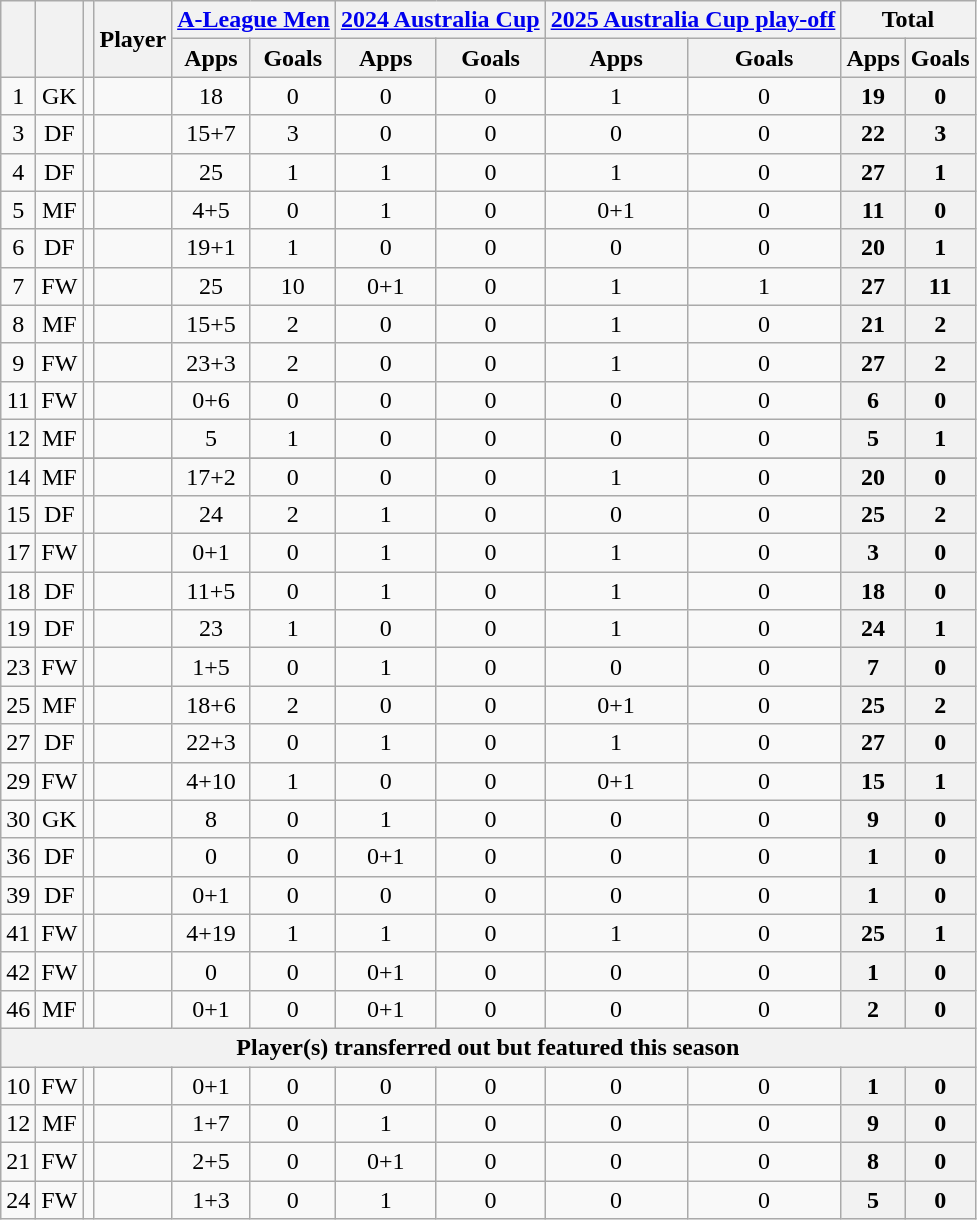<table class="wikitable sortable" style="text-align:center;">
<tr>
<th rowspan="2"></th>
<th rowspan="2"></th>
<th rowspan="2"></th>
<th rowspan="2">Player</th>
<th colspan="2"><a href='#'>A-League Men</a></th>
<th colspan="2"><a href='#'>2024 Australia Cup</a></th>
<th colspan="2"><a href='#'>2025 Australia Cup play-off</a></th>
<th colspan="2">Total</th>
</tr>
<tr>
<th>Apps</th>
<th>Goals</th>
<th>Apps</th>
<th>Goals</th>
<th>Apps</th>
<th>Goals</th>
<th>Apps</th>
<th>Goals</th>
</tr>
<tr>
<td>1</td>
<td>GK</td>
<td></td>
<td align="left"><br></td>
<td>18</td>
<td>0<br></td>
<td>0</td>
<td>0<br></td>
<td>1</td>
<td>0<br></td>
<th>19</th>
<th>0</th>
</tr>
<tr>
<td>3</td>
<td>DF</td>
<td></td>
<td align="left"><br></td>
<td>15+7</td>
<td>3<br></td>
<td>0</td>
<td>0<br></td>
<td>0</td>
<td>0<br></td>
<th>22</th>
<th>3</th>
</tr>
<tr>
<td>4</td>
<td>DF</td>
<td></td>
<td align="left"><br></td>
<td>25</td>
<td>1<br></td>
<td>1</td>
<td>0<br></td>
<td>1</td>
<td>0<br></td>
<th>27</th>
<th>1</th>
</tr>
<tr>
<td>5</td>
<td>MF</td>
<td></td>
<td align="left"><br></td>
<td>4+5</td>
<td>0<br></td>
<td>1</td>
<td>0<br></td>
<td>0+1</td>
<td>0<br></td>
<th>11</th>
<th>0</th>
</tr>
<tr>
<td>6</td>
<td>DF</td>
<td></td>
<td align="left"><br></td>
<td>19+1</td>
<td>1<br></td>
<td>0</td>
<td>0<br></td>
<td>0</td>
<td>0<br></td>
<th>20</th>
<th>1</th>
</tr>
<tr>
<td>7</td>
<td>FW</td>
<td></td>
<td align="left"><br></td>
<td>25</td>
<td>10<br></td>
<td>0+1</td>
<td>0<br></td>
<td>1</td>
<td>1<br></td>
<th>27</th>
<th>11</th>
</tr>
<tr>
<td>8</td>
<td>MF</td>
<td></td>
<td align="left"><br></td>
<td>15+5</td>
<td>2<br></td>
<td>0</td>
<td>0<br></td>
<td>1</td>
<td>0<br></td>
<th>21</th>
<th>2</th>
</tr>
<tr>
<td>9</td>
<td>FW</td>
<td></td>
<td align="left"><br></td>
<td>23+3</td>
<td>2<br></td>
<td>0</td>
<td>0<br></td>
<td>1</td>
<td>0<br></td>
<th>27</th>
<th>2</th>
</tr>
<tr>
<td>11</td>
<td>FW</td>
<td></td>
<td align="left"><br></td>
<td>0+6</td>
<td>0<br></td>
<td>0</td>
<td>0<br></td>
<td>0</td>
<td>0<br></td>
<th>6</th>
<th>0</th>
</tr>
<tr>
<td>12</td>
<td>MF</td>
<td></td>
<td align="left"><br></td>
<td>5</td>
<td>1<br></td>
<td>0</td>
<td>0<br></td>
<td>0</td>
<td>0<br></td>
<th>5</th>
<th>1</th>
</tr>
<tr>
</tr>
<tr>
<td>14</td>
<td>MF</td>
<td></td>
<td align="left"><br></td>
<td>17+2</td>
<td>0<br></td>
<td>0</td>
<td>0<br></td>
<td>1</td>
<td>0<br></td>
<th>20</th>
<th>0</th>
</tr>
<tr>
<td>15</td>
<td>DF</td>
<td></td>
<td align="left"><br></td>
<td>24</td>
<td>2<br></td>
<td>1</td>
<td>0<br></td>
<td>0</td>
<td>0<br></td>
<th>25</th>
<th>2</th>
</tr>
<tr>
<td>17</td>
<td>FW</td>
<td></td>
<td align="left"><br></td>
<td>0+1</td>
<td>0<br></td>
<td>1</td>
<td>0<br></td>
<td>1</td>
<td>0<br></td>
<th>3</th>
<th>0</th>
</tr>
<tr>
<td>18</td>
<td>DF</td>
<td></td>
<td align="left"><br></td>
<td>11+5</td>
<td>0<br></td>
<td>1</td>
<td>0<br></td>
<td>1</td>
<td>0<br></td>
<th>18</th>
<th>0</th>
</tr>
<tr>
<td>19</td>
<td>DF</td>
<td></td>
<td align="left"><br></td>
<td>23</td>
<td>1<br></td>
<td>0</td>
<td>0<br></td>
<td>1</td>
<td>0<br></td>
<th>24</th>
<th>1</th>
</tr>
<tr>
<td>23</td>
<td>FW</td>
<td></td>
<td align="left"><br></td>
<td>1+5</td>
<td>0<br></td>
<td>1</td>
<td>0<br></td>
<td>0</td>
<td>0<br></td>
<th>7</th>
<th>0</th>
</tr>
<tr>
<td>25</td>
<td>MF</td>
<td></td>
<td align="left"><br></td>
<td>18+6</td>
<td>2<br></td>
<td>0</td>
<td>0<br></td>
<td>0+1</td>
<td>0<br></td>
<th>25</th>
<th>2</th>
</tr>
<tr>
<td>27</td>
<td>DF</td>
<td></td>
<td align="left"><br></td>
<td>22+3</td>
<td>0<br></td>
<td>1</td>
<td>0<br></td>
<td>1</td>
<td>0<br></td>
<th>27</th>
<th>0</th>
</tr>
<tr>
<td>29</td>
<td>FW</td>
<td></td>
<td align="left"><br></td>
<td>4+10</td>
<td>1<br></td>
<td>0</td>
<td>0<br></td>
<td>0+1</td>
<td>0<br></td>
<th>15</th>
<th>1</th>
</tr>
<tr>
<td>30</td>
<td>GK</td>
<td></td>
<td align="left"><br></td>
<td>8</td>
<td>0<br></td>
<td>1</td>
<td>0<br></td>
<td>0</td>
<td>0<br></td>
<th>9</th>
<th>0</th>
</tr>
<tr>
<td>36</td>
<td>DF</td>
<td></td>
<td align="left"><br></td>
<td>0</td>
<td>0<br></td>
<td>0+1</td>
<td>0<br></td>
<td>0</td>
<td>0<br></td>
<th>1</th>
<th>0</th>
</tr>
<tr>
<td>39</td>
<td>DF</td>
<td></td>
<td align="left"><br></td>
<td>0+1</td>
<td>0<br></td>
<td>0</td>
<td>0<br></td>
<td>0</td>
<td>0<br></td>
<th>1</th>
<th>0</th>
</tr>
<tr>
<td>41</td>
<td>FW</td>
<td></td>
<td align="left"><br></td>
<td>4+19</td>
<td>1<br></td>
<td>1</td>
<td>0<br></td>
<td>1</td>
<td>0<br></td>
<th>25</th>
<th>1</th>
</tr>
<tr>
<td>42</td>
<td>FW</td>
<td></td>
<td align="left"><br></td>
<td>0</td>
<td>0<br></td>
<td>0+1</td>
<td>0<br></td>
<td>0</td>
<td>0<br></td>
<th>1</th>
<th>0</th>
</tr>
<tr>
<td>46</td>
<td>MF</td>
<td></td>
<td align="left"><br></td>
<td>0+1</td>
<td>0<br></td>
<td>0+1</td>
<td>0<br></td>
<td>0</td>
<td>0<br></td>
<th>2</th>
<th>0</th>
</tr>
<tr class=sortbottom>
<th colspan=12>Player(s) transferred out but featured this season</th>
</tr>
<tr class=sortbottom>
<td>10</td>
<td>FW</td>
<td></td>
<td align="left"><br></td>
<td>0+1</td>
<td>0<br></td>
<td>0</td>
<td>0<br></td>
<td>0</td>
<td>0<br></td>
<th>1</th>
<th>0</th>
</tr>
<tr>
<td>12</td>
<td>MF</td>
<td></td>
<td align="left"><br></td>
<td>1+7</td>
<td>0<br></td>
<td>1</td>
<td>0<br></td>
<td>0</td>
<td>0<br></td>
<th>9</th>
<th>0</th>
</tr>
<tr>
<td>21</td>
<td>FW</td>
<td></td>
<td align="left"><br></td>
<td>2+5</td>
<td>0<br></td>
<td>0+1</td>
<td>0<br></td>
<td>0</td>
<td>0<br></td>
<th>8</th>
<th>0</th>
</tr>
<tr>
<td>24</td>
<td>FW</td>
<td></td>
<td align="left"><br></td>
<td>1+3</td>
<td>0<br></td>
<td>1</td>
<td>0<br></td>
<td>0</td>
<td>0<br></td>
<th>5</th>
<th>0</th>
</tr>
</table>
